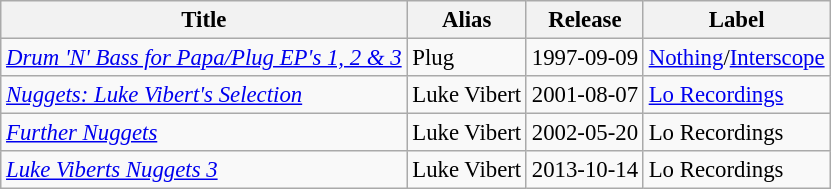<table class="wikitable sortable" style="font-size: 95%">
<tr>
<th align="left">Title</th>
<th align="left">Alias</th>
<th align="left">Release</th>
<th align="left">Label</th>
</tr>
<tr>
<td align="left"><em><a href='#'>Drum 'N' Bass for Papa/Plug EP's 1, 2 & 3</a></em></td>
<td align="left">Plug</td>
<td align="left">1997-09-09</td>
<td align="left"><a href='#'>Nothing</a>/<a href='#'>Interscope</a></td>
</tr>
<tr>
<td align="left"><em><a href='#'>Nuggets: Luke Vibert's Selection</a></em></td>
<td align="left">Luke Vibert</td>
<td align="left">2001-08-07</td>
<td align="left"><a href='#'>Lo Recordings</a></td>
</tr>
<tr>
<td align="left"><em><a href='#'>Further Nuggets</a></em></td>
<td align="left">Luke Vibert</td>
<td align="left">2002-05-20</td>
<td align="left">Lo Recordings</td>
</tr>
<tr>
<td align="left"><em><a href='#'>Luke Viberts Nuggets 3</a></em></td>
<td align="left">Luke Vibert</td>
<td align="left">2013-10-14</td>
<td align="left">Lo Recordings </td>
</tr>
</table>
